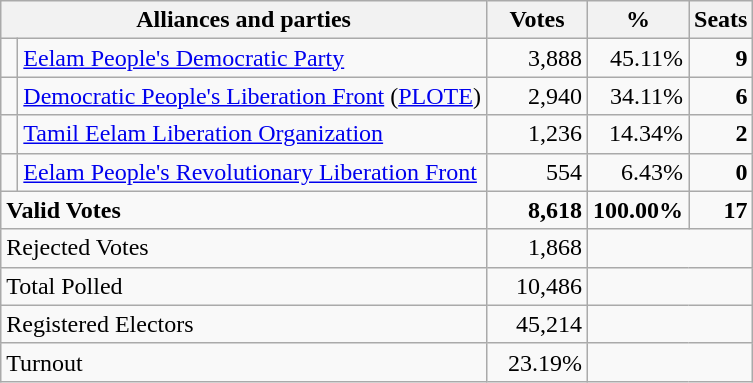<table class="wikitable" border="1" style="text-align:right;">
<tr>
<th valign=bottom align=left colspan=2>Alliances and parties</th>
<th valign=bottom align=center width="60">Votes</th>
<th valign=bottom align=center width="50">%</th>
<th valign=bottom align=center>Seats</th>
</tr>
<tr>
<td bgcolor=> </td>
<td align=left><a href='#'>Eelam People's Democratic Party</a></td>
<td>3,888</td>
<td>45.11%</td>
<td><strong>9</strong></td>
</tr>
<tr>
<td bgcolor=> </td>
<td align=left><a href='#'>Democratic People's Liberation Front</a> (<a href='#'>PLOTE</a>)</td>
<td>2,940</td>
<td>34.11%</td>
<td><strong>6</strong></td>
</tr>
<tr>
<td bgcolor=> </td>
<td align=left><a href='#'>Tamil Eelam Liberation Organization</a></td>
<td>1,236</td>
<td>14.34%</td>
<td><strong>2</strong></td>
</tr>
<tr>
<td bgcolor=> </td>
<td align=left><a href='#'>Eelam People's Revolutionary Liberation Front</a></td>
<td>554</td>
<td>6.43%</td>
<td><strong>0</strong></td>
</tr>
<tr>
<td colspan=2 align=left><strong>Valid Votes</strong></td>
<td><strong>8,618</strong></td>
<td><strong>100.00%</strong></td>
<td><strong>17</strong></td>
</tr>
<tr>
<td colspan=2 align=left>Rejected Votes</td>
<td>1,868</td>
<td colspan=2></td>
</tr>
<tr>
<td colspan=2 align=left>Total Polled</td>
<td>10,486</td>
<td colspan=2></td>
</tr>
<tr>
<td colspan=2 align=left>Registered Electors</td>
<td>45,214</td>
<td colspan=2></td>
</tr>
<tr>
<td colspan=2 align=left>Turnout</td>
<td>23.19%</td>
<td colspan=2></td>
</tr>
</table>
